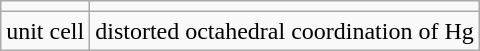<table class="wikitable" style="margin:1em auto; text-align:center;">
<tr>
<td></td>
<td></td>
</tr>
<tr>
<td>unit cell</td>
<td>distorted octahedral coordination of Hg</td>
</tr>
</table>
